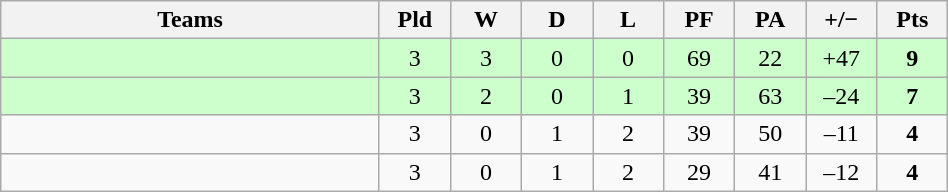<table class="wikitable" style="text-align: center;">
<tr>
<th width="245">Teams</th>
<th width="40">Pld</th>
<th width="40">W</th>
<th width="40">D</th>
<th width="40">L</th>
<th width="40">PF</th>
<th width="40">PA</th>
<th width="40">+/−</th>
<th width="40">Pts</th>
</tr>
<tr bgcolor=ccffcc>
<td align=left></td>
<td>3</td>
<td>3</td>
<td>0</td>
<td>0</td>
<td>69</td>
<td>22</td>
<td>+47</td>
<td><strong>9</strong></td>
</tr>
<tr bgcolor=ccffcc>
<td align=left></td>
<td>3</td>
<td>2</td>
<td>0</td>
<td>1</td>
<td>39</td>
<td>63</td>
<td>–24</td>
<td><strong>7</strong></td>
</tr>
<tr>
<td align=left></td>
<td>3</td>
<td>0</td>
<td>1</td>
<td>2</td>
<td>39</td>
<td>50</td>
<td>–11</td>
<td><strong>4</strong></td>
</tr>
<tr>
<td align=left></td>
<td>3</td>
<td>0</td>
<td>1</td>
<td>2</td>
<td>29</td>
<td>41</td>
<td>–12</td>
<td><strong>4</strong></td>
</tr>
</table>
